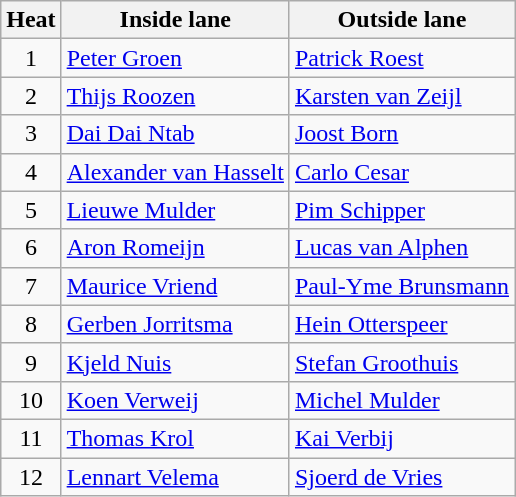<table class="wikitable">
<tr>
<th>Heat</th>
<th>Inside lane</th>
<th>Outside lane</th>
</tr>
<tr>
<td align="center">1</td>
<td><a href='#'>Peter Groen</a></td>
<td><a href='#'>Patrick Roest</a></td>
</tr>
<tr>
<td align="center">2</td>
<td><a href='#'>Thijs Roozen</a></td>
<td><a href='#'>Karsten van Zeijl</a></td>
</tr>
<tr>
<td align="center">3</td>
<td><a href='#'>Dai Dai Ntab</a></td>
<td><a href='#'>Joost Born</a></td>
</tr>
<tr>
<td align="center">4</td>
<td><a href='#'>Alexander van Hasselt</a></td>
<td><a href='#'>Carlo Cesar</a></td>
</tr>
<tr>
<td align="center">5</td>
<td><a href='#'>Lieuwe Mulder</a></td>
<td><a href='#'>Pim Schipper</a></td>
</tr>
<tr>
<td align="center">6</td>
<td><a href='#'>Aron Romeijn</a></td>
<td><a href='#'>Lucas van Alphen</a></td>
</tr>
<tr>
<td align="center">7</td>
<td><a href='#'>Maurice Vriend</a></td>
<td><a href='#'>Paul-Yme Brunsmann</a></td>
</tr>
<tr>
<td align="center">8</td>
<td><a href='#'>Gerben Jorritsma</a></td>
<td><a href='#'>Hein Otterspeer</a></td>
</tr>
<tr>
<td align="center">9</td>
<td><a href='#'>Kjeld Nuis</a></td>
<td><a href='#'>Stefan Groothuis</a></td>
</tr>
<tr>
<td align="center">10</td>
<td><a href='#'>Koen Verweij</a></td>
<td><a href='#'>Michel Mulder</a></td>
</tr>
<tr>
<td align="center">11</td>
<td><a href='#'>Thomas Krol</a></td>
<td><a href='#'>Kai Verbij</a></td>
</tr>
<tr>
<td align="center">12</td>
<td><a href='#'>Lennart Velema</a></td>
<td><a href='#'>Sjoerd de Vries</a></td>
</tr>
</table>
